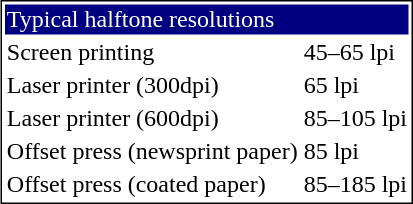<table class=floatright align=right cellpadding="1" style="border:1px solid black">
<tr>
<td colspan=2 style="background:navy; color:white">Typical halftone resolutions</td>
</tr>
<tr>
<td>Screen printing</td>
<td>45–65 lpi</td>
</tr>
<tr>
<td>Laser printer (300dpi)</td>
<td>65 lpi</td>
</tr>
<tr>
<td>Laser printer (600dpi)</td>
<td>85–105 lpi</td>
</tr>
<tr>
<td>Offset press (newsprint paper)</td>
<td>85 lpi</td>
</tr>
<tr>
<td>Offset press (coated paper)</td>
<td>85–185 lpi</td>
</tr>
</table>
